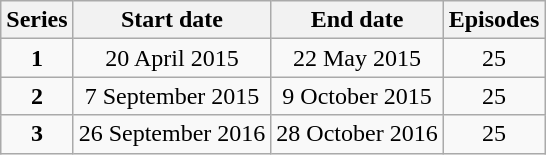<table class="wikitable" style="text-align:center;">
<tr>
<th>Series</th>
<th>Start date</th>
<th>End date</th>
<th>Episodes</th>
</tr>
<tr>
<td><strong>1</strong></td>
<td>20 April 2015</td>
<td>22 May 2015</td>
<td>25</td>
</tr>
<tr>
<td><strong>2</strong></td>
<td>7 September 2015</td>
<td>9 October 2015</td>
<td>25</td>
</tr>
<tr>
<td><strong>3</strong></td>
<td>26 September 2016</td>
<td>28 October 2016</td>
<td>25</td>
</tr>
</table>
